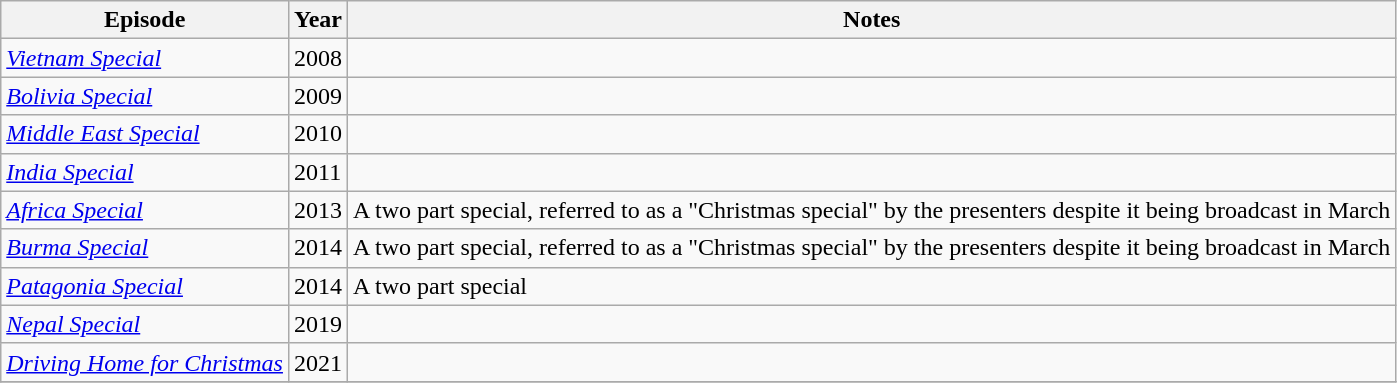<table class="wikitable sortable">
<tr>
<th>Episode</th>
<th>Year</th>
<th>Notes</th>
</tr>
<tr>
<td><em><a href='#'>Vietnam Special</a></em></td>
<td>2008</td>
<td></td>
</tr>
<tr>
<td><em><a href='#'>Bolivia Special</a></em></td>
<td>2009</td>
<td></td>
</tr>
<tr>
<td><em><a href='#'>Middle East Special</a></em></td>
<td>2010</td>
<td></td>
</tr>
<tr>
<td><em><a href='#'>India Special</a></em></td>
<td>2011</td>
<td></td>
</tr>
<tr>
<td><em><a href='#'>Africa Special</a></em></td>
<td>2013</td>
<td>A two part special, referred to as a "Christmas special" by the presenters despite it being broadcast in March</td>
</tr>
<tr>
<td><em><a href='#'>Burma Special</a></em></td>
<td>2014</td>
<td>A two part special, referred to as a "Christmas special" by the presenters despite it being broadcast in March</td>
</tr>
<tr>
<td><em><a href='#'>Patagonia Special</a></em></td>
<td>2014</td>
<td>A two part special</td>
</tr>
<tr>
<td><em><a href='#'>Nepal Special</a></em></td>
<td>2019</td>
<td></td>
</tr>
<tr>
<td><em><a href='#'>Driving Home for Christmas</a></em></td>
<td>2021</td>
<td></td>
</tr>
<tr>
</tr>
</table>
